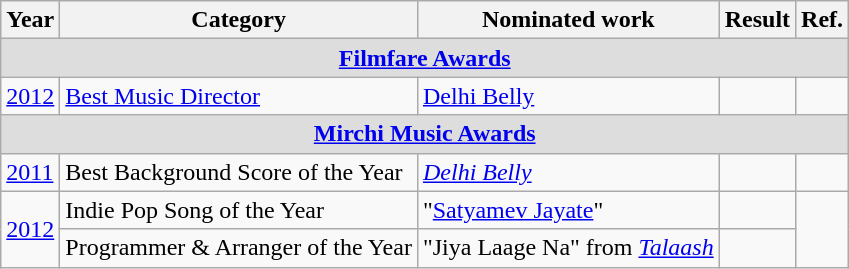<table class="wikitable sortable">
<tr>
<th>Year</th>
<th>Category</th>
<th>Nominated work</th>
<th>Result</th>
<th>Ref.</th>
</tr>
<tr style="background:#ddd; ">
<td colspan="5" style="text-align: center; "><strong><a href='#'>Filmfare Awards</a></strong></td>
</tr>
<tr>
<td><a href='#'>2012</a></td>
<td><a href='#'>Best Music Director</a></td>
<td><a href='#'>Delhi Belly</a></td>
<td></td>
<td></td>
</tr>
<tr style="background:#ddd; ">
<td colspan="5" style="text-align: center; "><strong><a href='#'>Mirchi Music Awards</a></strong></td>
</tr>
<tr>
<td><a href='#'>2011</a></td>
<td>Best Background Score of the Year</td>
<td><em><a href='#'>Delhi Belly</a></em></td>
<td></td>
<td></td>
</tr>
<tr>
<td rowspan=2><a href='#'>2012</a></td>
<td>Indie Pop Song of the Year</td>
<td>"<a href='#'>Satyamev Jayate</a>"</td>
<td></td>
<td rowspan=2></td>
</tr>
<tr>
<td>Programmer & Arranger of the Year</td>
<td>"Jiya Laage Na" from <em><a href='#'>Talaash</a></em></td>
<td></td>
</tr>
</table>
